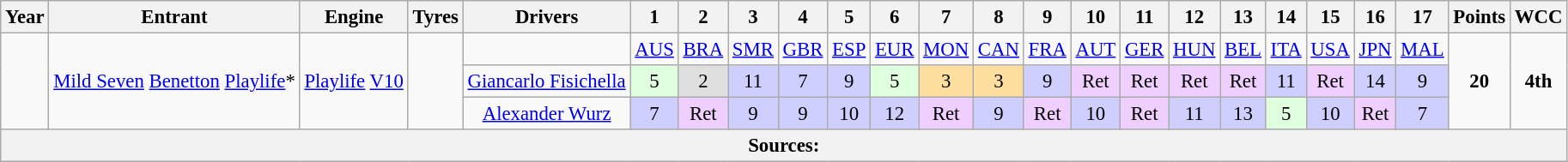<table class="wikitable" style="text-align:center; font-size:95%">
<tr>
<th>Year</th>
<th>Entrant</th>
<th>Engine</th>
<th>Tyres</th>
<th>Drivers</th>
<th>1</th>
<th>2</th>
<th>3</th>
<th>4</th>
<th>5</th>
<th>6</th>
<th>7</th>
<th>8</th>
<th>9</th>
<th>10</th>
<th>11</th>
<th>12</th>
<th>13</th>
<th>14</th>
<th>15</th>
<th>16</th>
<th>17</th>
<th>Points</th>
<th>WCC</th>
</tr>
<tr>
<td rowspan="3"></td>
<td rowspan="3"><a href='#'>Mild Seven</a> <a href='#'>Benetton</a> <a href='#'>Playlife</a>*</td>
<td rowspan="3"><a href='#'>Playlife</a> <a href='#'>V10</a></td>
<td rowspan="3"></td>
<td></td>
<td><a href='#'>AUS</a></td>
<td><a href='#'>BRA</a></td>
<td><a href='#'>SMR</a></td>
<td><a href='#'>GBR</a></td>
<td><a href='#'>ESP</a></td>
<td><a href='#'>EUR</a></td>
<td><a href='#'>MON</a></td>
<td><a href='#'>CAN</a></td>
<td><a href='#'>FRA</a></td>
<td><a href='#'>AUT</a></td>
<td><a href='#'>GER</a></td>
<td><a href='#'>HUN</a></td>
<td><a href='#'>BEL</a></td>
<td><a href='#'>ITA</a></td>
<td><a href='#'>USA</a></td>
<td><a href='#'>JPN</a></td>
<td><a href='#'>MAL</a></td>
<td rowspan="3"><strong>20</strong></td>
<td rowspan="3"><strong>4th</strong></td>
</tr>
<tr>
<td> <a href='#'>Giancarlo Fisichella</a></td>
<td style="background:#DFFFDF;">5</td>
<td style="background:#DFDFDF;">2</td>
<td style="background:#CFCFFF;">11</td>
<td style="background:#CFCFFF;">7</td>
<td style="background:#CFCFFF;">9</td>
<td style="background:#DFFFDF;">5</td>
<td style="background:#FFDF9F;">3</td>
<td style="background:#FFDF9F;">3</td>
<td style="background:#CFCFFF;">9</td>
<td style="background:#EFCFFF;">Ret</td>
<td style="background:#EFCFFF;">Ret</td>
<td style="background:#EFCFFF;">Ret</td>
<td style="background:#EFCFFF;">Ret</td>
<td style="background:#CFCFFF;">11</td>
<td style="background:#EFCFFF;">Ret</td>
<td style="background:#CFCFFF;">14</td>
<td style="background:#CFCFFF;">9</td>
</tr>
<tr>
<td> <a href='#'>Alexander Wurz</a></td>
<td style="background:#CFCFFF;">7</td>
<td style="background:#EFCFFF;">Ret</td>
<td style="background:#CFCFFF;">9</td>
<td style="background:#CFCFFF;">9</td>
<td style="background:#CFCFFF;">10</td>
<td style="background:#CFCFFF;">12</td>
<td style="background:#EFCFFF;">Ret</td>
<td style="background:#CFCFFF;">9</td>
<td style="background:#EFCFFF;">Ret</td>
<td style="background:#CFCFFF;">10</td>
<td style="background:#EFCFFF;">Ret</td>
<td style="background:#CFCFFF;">11</td>
<td style="background:#CFCFFF;">13</td>
<td style="background:#DFFFDF;">5</td>
<td style="background:#CFCFFF;">10</td>
<td style="background:#EFCFFF;">Ret</td>
<td style="background:#CFCFFF;">7</td>
</tr>
<tr>
<th colspan="24">Sources:</th>
</tr>
</table>
